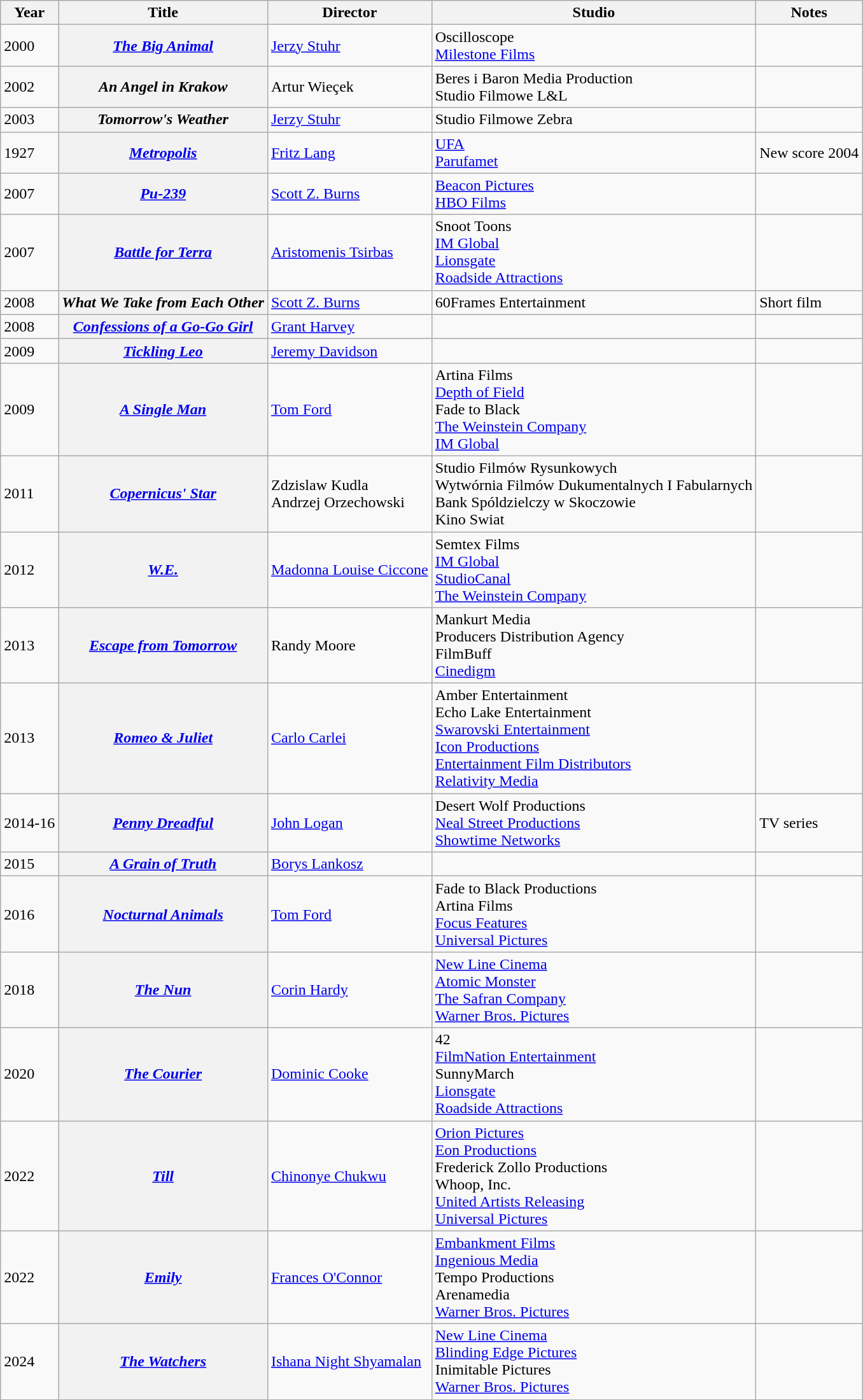<table class="wikitable sortable">
<tr>
<th>Year</th>
<th>Title</th>
<th>Director</th>
<th>Studio</th>
<th>Notes</th>
</tr>
<tr>
<td>2000</td>
<th><em><a href='#'>The Big Animal</a></em></th>
<td><a href='#'>Jerzy Stuhr</a></td>
<td>Oscilloscope<br><a href='#'>Milestone Films</a></td>
<td></td>
</tr>
<tr>
<td>2002</td>
<th><em>An Angel in Krakow</em></th>
<td>Artur Wieçek</td>
<td>Beres i Baron Media Production<br>Studio Filmowe L&L</td>
<td></td>
</tr>
<tr>
<td>2003</td>
<th><em>Tomorrow's Weather</em></th>
<td><a href='#'>Jerzy Stuhr</a></td>
<td>Studio Filmowe Zebra</td>
<td></td>
</tr>
<tr>
<td>1927</td>
<th><em><a href='#'>Metropolis</a></em></th>
<td><a href='#'>Fritz Lang</a></td>
<td><a href='#'>UFA</a><br><a href='#'>Parufamet</a></td>
<td>New score 2004</td>
</tr>
<tr>
<td>2007</td>
<th><em><a href='#'>Pu-239</a></em></th>
<td><a href='#'>Scott Z. Burns</a></td>
<td><a href='#'>Beacon Pictures</a><br><a href='#'>HBO Films</a></td>
<td></td>
</tr>
<tr>
<td>2007</td>
<th><em><a href='#'>Battle for Terra</a></em></th>
<td><a href='#'>Aristomenis Tsirbas</a></td>
<td>Snoot Toons<br><a href='#'>IM Global</a><br><a href='#'>Lionsgate</a><br><a href='#'>Roadside Attractions</a></td>
<td></td>
</tr>
<tr>
<td>2008</td>
<th><em>What We Take from Each Other</em></th>
<td><a href='#'>Scott Z. Burns</a></td>
<td>60Frames Entertainment</td>
<td>Short film</td>
</tr>
<tr>
<td>2008</td>
<th><em><a href='#'>Confessions of a Go-Go Girl</a></em></th>
<td><a href='#'>Grant Harvey</a></td>
<td></td>
<td></td>
</tr>
<tr>
<td>2009</td>
<th><em><a href='#'>Tickling Leo</a></em></th>
<td><a href='#'>Jeremy Davidson</a></td>
<td></td>
<td></td>
</tr>
<tr>
<td>2009</td>
<th><em><a href='#'>A Single Man</a></em></th>
<td><a href='#'>Tom Ford</a></td>
<td>Artina Films<br><a href='#'>Depth of Field</a><br>Fade to Black<br><a href='#'>The Weinstein Company</a><br><a href='#'>IM Global</a></td>
<td></td>
</tr>
<tr>
<td>2011</td>
<th><em><a href='#'>Copernicus' Star</a></em></th>
<td>Zdzislaw Kudla<br>Andrzej Orzechowski</td>
<td>Studio Filmów Rysunkowych<br>Wytwórnia Filmów Dukumentalnych I Fabularnych<br>Bank Spóldzielczy w Skoczowie<br>Kino Swiat</td>
<td></td>
</tr>
<tr>
<td>2012</td>
<th><em><a href='#'>W.E.</a></em></th>
<td><a href='#'>Madonna Louise Ciccone</a></td>
<td>Semtex Films<br><a href='#'>IM Global</a><br><a href='#'>StudioCanal</a><br><a href='#'>The Weinstein Company</a></td>
<td></td>
</tr>
<tr>
<td>2013</td>
<th><em><a href='#'>Escape from Tomorrow</a></em></th>
<td>Randy Moore</td>
<td>Mankurt Media<br>Producers Distribution Agency<br>FilmBuff<br><a href='#'>Cinedigm</a></td>
<td></td>
</tr>
<tr>
<td>2013</td>
<th><em><a href='#'>Romeo & Juliet</a></em></th>
<td><a href='#'>Carlo Carlei</a></td>
<td>Amber Entertainment<br>Echo Lake Entertainment<br><a href='#'>Swarovski Entertainment</a><br><a href='#'>Icon Productions</a><br><a href='#'>Entertainment Film Distributors</a><br><a href='#'>Relativity Media</a></td>
<td></td>
</tr>
<tr>
<td>2014-16</td>
<th><em><a href='#'>Penny Dreadful</a></em></th>
<td><a href='#'>John Logan</a></td>
<td>Desert Wolf Productions<br><a href='#'>Neal Street Productions</a><br><a href='#'>Showtime Networks</a></td>
<td>TV series</td>
</tr>
<tr>
<td>2015</td>
<th><em><a href='#'>A Grain of Truth</a></em></th>
<td><a href='#'>Borys Lankosz</a></td>
<td></td>
<td></td>
</tr>
<tr>
<td>2016</td>
<th><em><a href='#'>Nocturnal Animals</a></em></th>
<td><a href='#'>Tom Ford</a></td>
<td>Fade to Black Productions<br>Artina Films<br><a href='#'>Focus Features</a><br><a href='#'>Universal Pictures</a></td>
<td></td>
</tr>
<tr>
<td>2018</td>
<th><em><a href='#'>The Nun</a></em></th>
<td><a href='#'>Corin Hardy</a></td>
<td><a href='#'>New Line Cinema</a><br><a href='#'>Atomic Monster</a><br><a href='#'>The Safran Company</a><br><a href='#'>Warner Bros. Pictures</a></td>
<td></td>
</tr>
<tr>
<td>2020</td>
<th><em><a href='#'>The Courier</a></em></th>
<td><a href='#'>Dominic Cooke</a></td>
<td>42<br><a href='#'>FilmNation Entertainment</a><br>SunnyMarch<br><a href='#'>Lionsgate</a><br><a href='#'>Roadside Attractions</a></td>
<td></td>
</tr>
<tr>
<td>2022</td>
<th><em><a href='#'>Till</a></em></th>
<td><a href='#'>Chinonye Chukwu</a></td>
<td><a href='#'>Orion Pictures</a><br><a href='#'>Eon Productions</a><br>Frederick Zollo Productions<br>Whoop, Inc.<br><a href='#'>United Artists Releasing</a><br><a href='#'>Universal Pictures</a></td>
<td></td>
</tr>
<tr>
<td>2022</td>
<th><em><a href='#'>Emily</a></em></th>
<td><a href='#'>Frances O'Connor</a></td>
<td><a href='#'>Embankment Films</a><br><a href='#'>Ingenious Media</a><br>Tempo Productions<br>Arenamedia<br><a href='#'>Warner Bros. Pictures</a></td>
<td></td>
</tr>
<tr>
<td>2024</td>
<th><em><a href='#'>The Watchers</a></em></th>
<td><a href='#'>Ishana Night Shyamalan</a></td>
<td><a href='#'>New Line Cinema</a><br><a href='#'>Blinding Edge Pictures</a><br>Inimitable Pictures<br><a href='#'>Warner Bros. Pictures</a></td>
<td></td>
</tr>
</table>
